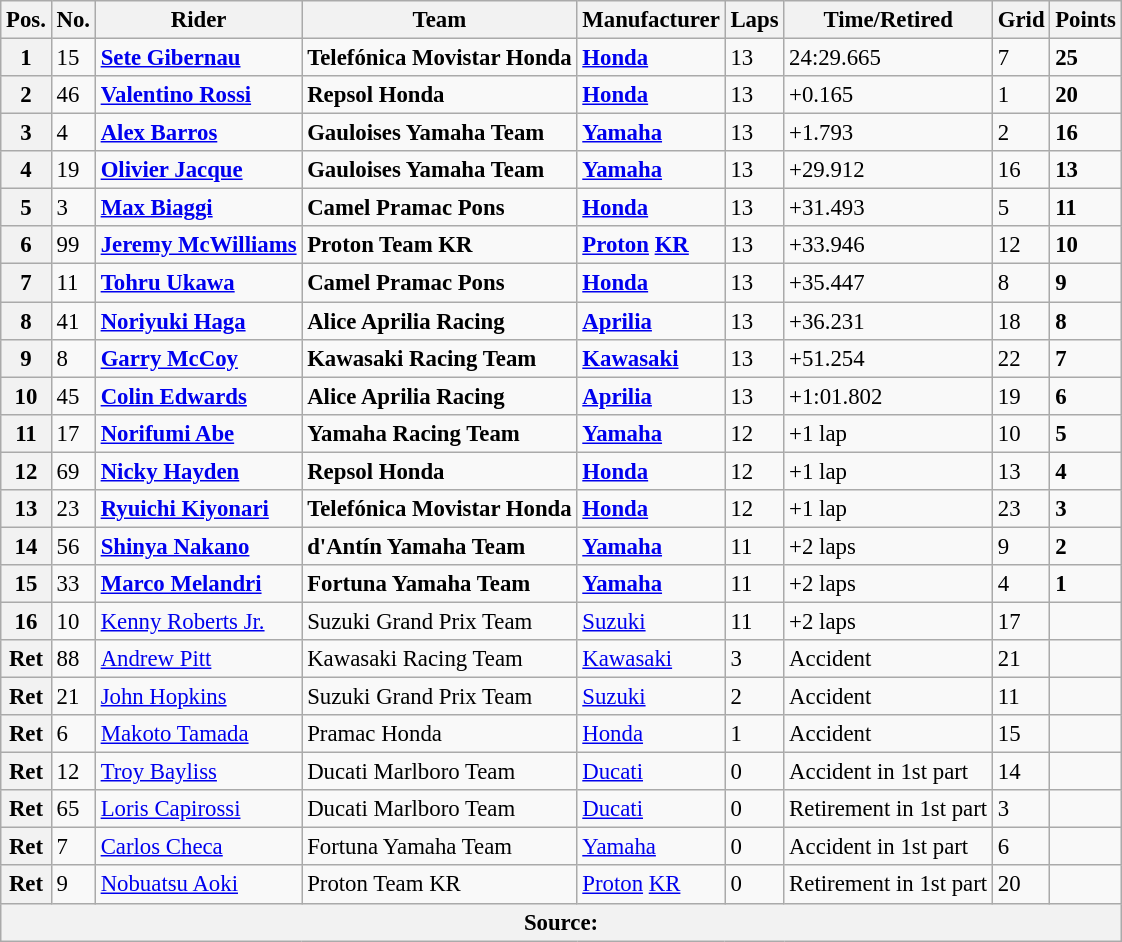<table class="wikitable" style="font-size: 95%;">
<tr>
<th>Pos.</th>
<th>No.</th>
<th>Rider</th>
<th>Team</th>
<th>Manufacturer</th>
<th>Laps</th>
<th>Time/Retired</th>
<th>Grid</th>
<th>Points</th>
</tr>
<tr>
<th>1</th>
<td>15</td>
<td> <strong><a href='#'>Sete Gibernau</a></strong></td>
<td><strong>Telefónica Movistar Honda</strong></td>
<td><strong><a href='#'>Honda</a></strong></td>
<td>13</td>
<td>24:29.665</td>
<td>7</td>
<td><strong>25</strong></td>
</tr>
<tr>
<th>2</th>
<td>46</td>
<td> <strong><a href='#'>Valentino Rossi</a></strong></td>
<td><strong>Repsol Honda</strong></td>
<td><strong><a href='#'>Honda</a></strong></td>
<td>13</td>
<td>+0.165</td>
<td>1</td>
<td><strong>20</strong></td>
</tr>
<tr>
<th>3</th>
<td>4</td>
<td> <strong><a href='#'>Alex Barros</a></strong></td>
<td><strong>Gauloises Yamaha Team</strong></td>
<td><strong><a href='#'>Yamaha</a></strong></td>
<td>13</td>
<td>+1.793</td>
<td>2</td>
<td><strong>16</strong></td>
</tr>
<tr>
<th>4</th>
<td>19</td>
<td> <strong><a href='#'>Olivier Jacque</a></strong></td>
<td><strong>Gauloises Yamaha Team</strong></td>
<td><strong><a href='#'>Yamaha</a></strong></td>
<td>13</td>
<td>+29.912</td>
<td>16</td>
<td><strong>13</strong></td>
</tr>
<tr>
<th>5</th>
<td>3</td>
<td> <strong><a href='#'>Max Biaggi</a></strong></td>
<td><strong>Camel Pramac Pons</strong></td>
<td><strong><a href='#'>Honda</a></strong></td>
<td>13</td>
<td>+31.493</td>
<td>5</td>
<td><strong>11</strong></td>
</tr>
<tr>
<th>6</th>
<td>99</td>
<td> <strong><a href='#'>Jeremy McWilliams</a></strong></td>
<td><strong>Proton Team KR</strong></td>
<td><strong><a href='#'>Proton</a> <a href='#'>KR</a></strong></td>
<td>13</td>
<td>+33.946</td>
<td>12</td>
<td><strong>10</strong></td>
</tr>
<tr>
<th>7</th>
<td>11</td>
<td> <strong><a href='#'>Tohru Ukawa</a></strong></td>
<td><strong>Camel Pramac Pons</strong></td>
<td><strong><a href='#'>Honda</a></strong></td>
<td>13</td>
<td>+35.447</td>
<td>8</td>
<td><strong>9</strong></td>
</tr>
<tr>
<th>8</th>
<td>41</td>
<td> <strong><a href='#'>Noriyuki Haga</a></strong></td>
<td><strong>Alice Aprilia Racing</strong></td>
<td><strong><a href='#'>Aprilia</a></strong></td>
<td>13</td>
<td>+36.231</td>
<td>18</td>
<td><strong>8</strong></td>
</tr>
<tr>
<th>9</th>
<td>8</td>
<td> <strong><a href='#'>Garry McCoy</a></strong></td>
<td><strong>Kawasaki Racing Team</strong></td>
<td><strong><a href='#'>Kawasaki</a></strong></td>
<td>13</td>
<td>+51.254</td>
<td>22</td>
<td><strong>7</strong></td>
</tr>
<tr>
<th>10</th>
<td>45</td>
<td> <strong><a href='#'>Colin Edwards</a></strong></td>
<td><strong>Alice Aprilia Racing</strong></td>
<td><strong><a href='#'>Aprilia</a></strong></td>
<td>13</td>
<td>+1:01.802</td>
<td>19</td>
<td><strong>6</strong></td>
</tr>
<tr>
<th>11</th>
<td>17</td>
<td> <strong><a href='#'>Norifumi Abe</a></strong></td>
<td><strong>Yamaha Racing Team</strong></td>
<td><strong><a href='#'>Yamaha</a></strong></td>
<td>12</td>
<td>+1 lap</td>
<td>10</td>
<td><strong>5</strong></td>
</tr>
<tr>
<th>12</th>
<td>69</td>
<td> <strong><a href='#'>Nicky Hayden</a></strong></td>
<td><strong>Repsol Honda</strong></td>
<td><strong><a href='#'>Honda</a></strong></td>
<td>12</td>
<td>+1 lap</td>
<td>13</td>
<td><strong>4</strong></td>
</tr>
<tr>
<th>13</th>
<td>23</td>
<td> <strong><a href='#'>Ryuichi Kiyonari</a></strong></td>
<td><strong>Telefónica Movistar Honda</strong></td>
<td><strong><a href='#'>Honda</a></strong></td>
<td>12</td>
<td>+1 lap</td>
<td>23</td>
<td><strong>3</strong></td>
</tr>
<tr>
<th>14</th>
<td>56</td>
<td> <strong><a href='#'>Shinya Nakano</a></strong></td>
<td><strong>d'Antín Yamaha Team</strong></td>
<td><strong><a href='#'>Yamaha</a></strong></td>
<td>11</td>
<td>+2 laps</td>
<td>9</td>
<td><strong>2</strong></td>
</tr>
<tr>
<th>15</th>
<td>33</td>
<td> <strong><a href='#'>Marco Melandri</a></strong></td>
<td><strong>Fortuna Yamaha Team</strong></td>
<td><strong><a href='#'>Yamaha</a></strong></td>
<td>11</td>
<td>+2 laps</td>
<td>4</td>
<td><strong>1</strong></td>
</tr>
<tr>
<th>16</th>
<td>10</td>
<td> <a href='#'>Kenny Roberts Jr.</a></td>
<td>Suzuki Grand Prix Team</td>
<td><a href='#'>Suzuki</a></td>
<td>11</td>
<td>+2 laps</td>
<td>17</td>
<td></td>
</tr>
<tr>
<th>Ret</th>
<td>88</td>
<td> <a href='#'>Andrew Pitt</a></td>
<td>Kawasaki Racing Team</td>
<td><a href='#'>Kawasaki</a></td>
<td>3</td>
<td>Accident</td>
<td>21</td>
<td></td>
</tr>
<tr>
<th>Ret</th>
<td>21</td>
<td> <a href='#'>John Hopkins</a></td>
<td>Suzuki Grand Prix Team</td>
<td><a href='#'>Suzuki</a></td>
<td>2</td>
<td>Accident</td>
<td>11</td>
<td></td>
</tr>
<tr>
<th>Ret</th>
<td>6</td>
<td> <a href='#'>Makoto Tamada</a></td>
<td>Pramac Honda</td>
<td><a href='#'>Honda</a></td>
<td>1</td>
<td>Accident</td>
<td>15</td>
<td></td>
</tr>
<tr>
<th>Ret</th>
<td>12</td>
<td> <a href='#'>Troy Bayliss</a></td>
<td>Ducati Marlboro Team</td>
<td><a href='#'>Ducati</a></td>
<td>0</td>
<td>Accident in 1st part</td>
<td>14</td>
<td></td>
</tr>
<tr>
<th>Ret</th>
<td>65</td>
<td> <a href='#'>Loris Capirossi</a></td>
<td>Ducati Marlboro Team</td>
<td><a href='#'>Ducati</a></td>
<td>0</td>
<td>Retirement in 1st part</td>
<td>3</td>
<td></td>
</tr>
<tr>
<th>Ret</th>
<td>7</td>
<td> <a href='#'>Carlos Checa</a></td>
<td>Fortuna Yamaha Team</td>
<td><a href='#'>Yamaha</a></td>
<td>0</td>
<td>Accident in 1st part</td>
<td>6</td>
<td></td>
</tr>
<tr>
<th>Ret</th>
<td>9</td>
<td> <a href='#'>Nobuatsu Aoki</a></td>
<td>Proton Team KR</td>
<td><a href='#'>Proton</a> <a href='#'>KR</a></td>
<td>0</td>
<td>Retirement in 1st part</td>
<td>20</td>
<td></td>
</tr>
<tr>
<th colspan=9>Source: </th>
</tr>
</table>
